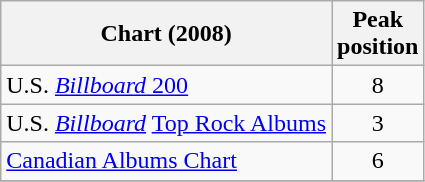<table class="wikitable sortable">
<tr>
<th align="left">Chart (2008)</th>
<th align="left">Peak<br>position</th>
</tr>
<tr>
<td align="left">U.S. <a href='#'><em>Billboard</em> 200</a></td>
<td align="center">8</td>
</tr>
<tr>
<td align="left">U.S. <em><a href='#'>Billboard</a></em> <a href='#'>Top Rock Albums</a></td>
<td align="center">3</td>
</tr>
<tr>
<td align="left"><a href='#'>Canadian Albums Chart</a></td>
<td align="center">6</td>
</tr>
<tr>
</tr>
</table>
